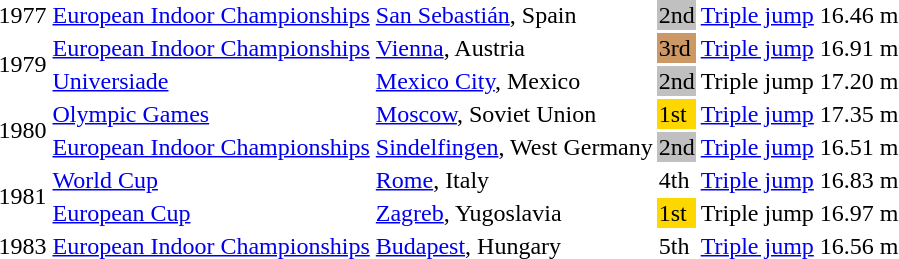<table>
<tr>
<td>1977</td>
<td><a href='#'>European Indoor Championships</a></td>
<td><a href='#'>San Sebastián</a>, Spain</td>
<td bgcolor="silver">2nd</td>
<td><a href='#'>Triple jump</a></td>
<td>16.46 m</td>
</tr>
<tr>
<td rowspan=2>1979</td>
<td><a href='#'>European Indoor Championships</a></td>
<td><a href='#'>Vienna</a>, Austria</td>
<td bgcolor="cc9966">3rd</td>
<td><a href='#'>Triple jump</a></td>
<td>16.91 m</td>
</tr>
<tr>
<td><a href='#'>Universiade</a></td>
<td><a href='#'>Mexico City</a>, Mexico</td>
<td bgcolor=silver>2nd</td>
<td>Triple jump</td>
<td>17.20 m</td>
</tr>
<tr>
<td rowspan=2>1980</td>
<td><a href='#'>Olympic Games</a></td>
<td><a href='#'>Moscow</a>, Soviet Union</td>
<td bgcolor="gold">1st</td>
<td><a href='#'>Triple jump</a></td>
<td>17.35 m</td>
</tr>
<tr>
<td><a href='#'>European Indoor Championships</a></td>
<td><a href='#'>Sindelfingen</a>, West Germany</td>
<td bgcolor="silver">2nd</td>
<td><a href='#'>Triple jump</a></td>
<td>16.51 m</td>
</tr>
<tr>
<td rowspan=2>1981</td>
<td><a href='#'>World Cup</a></td>
<td><a href='#'>Rome</a>, Italy</td>
<td>4th</td>
<td><a href='#'>Triple jump</a></td>
<td>16.83 m</td>
</tr>
<tr>
<td><a href='#'>European Cup</a></td>
<td><a href='#'>Zagreb</a>, Yugoslavia</td>
<td bgcolor=gold>1st</td>
<td>Triple jump</td>
<td>16.97 m</td>
</tr>
<tr>
<td>1983</td>
<td><a href='#'>European Indoor Championships</a></td>
<td><a href='#'>Budapest</a>, Hungary</td>
<td>5th</td>
<td><a href='#'>Triple jump</a></td>
<td>16.56 m</td>
</tr>
</table>
